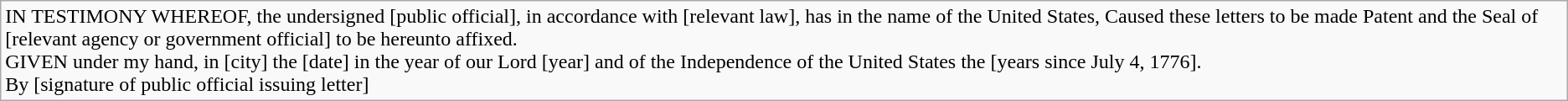<table class="wikitable">
<tr>
<td>IN TESTIMONY WHEREOF, the undersigned [public official], in accordance with [relevant law], has in the name of the United States, Caused these letters to be made Patent and the Seal of [relevant agency or government official] to be hereunto affixed.<br>GIVEN under my hand, in [city] the [date] in the year of our Lord [year] and of the Independence of the United States the [years since July 4, 1776].<br>By [signature of public official issuing letter]</td>
</tr>
</table>
